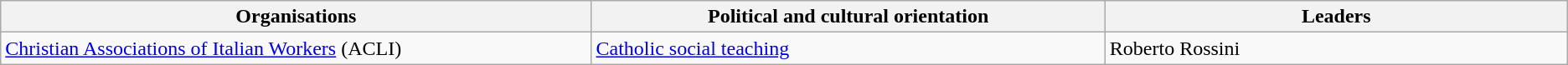<table class="wikitable">
<tr>
<th width=23%>Organisations</th>
<th width=20%>Political and cultural orientation</th>
<th width=18%>Leaders</th>
</tr>
<tr>
<td><a href='#'>Christian Associations of Italian Workers</a> (ACLI)</td>
<td><a href='#'>Catholic social teaching</a></td>
<td>Roberto Rossini</td>
</tr>
</table>
